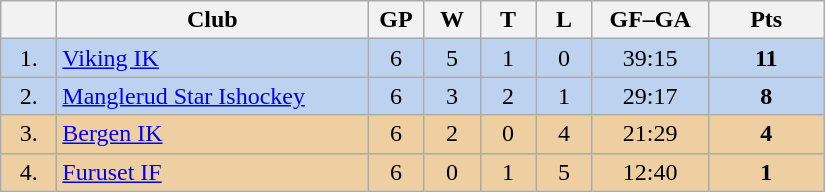<table class="wikitable">
<tr>
<th width="30"></th>
<th width="200">Club</th>
<th width="30">GP</th>
<th width="30">W</th>
<th width="30">T</th>
<th width="30">L</th>
<th width="70">GF–GA</th>
<th width="70">Pts</th>
</tr>
<tr bgcolor="#BCD2EE" align="center">
<td>1.</td>
<td align="left"><a href='#'>Viking IK</a></td>
<td>6</td>
<td>5</td>
<td>1</td>
<td>0</td>
<td>39:15</td>
<td><strong>11</strong></td>
</tr>
<tr bgcolor="#BCD2EE" align="center">
<td>2.</td>
<td align="left"><a href='#'>Manglerud Star Ishockey</a></td>
<td>6</td>
<td>3</td>
<td>2</td>
<td>1</td>
<td>29:17</td>
<td><strong>8</strong></td>
</tr>
<tr bgcolor="#EECFA1" align="center">
<td>3.</td>
<td align="left"><a href='#'>Bergen IK</a></td>
<td>6</td>
<td>2</td>
<td>0</td>
<td>4</td>
<td>21:29</td>
<td><strong>4</strong></td>
</tr>
<tr bgcolor="#EECFA1" align="center">
<td>4.</td>
<td align="left"><a href='#'>Furuset IF</a></td>
<td>6</td>
<td>0</td>
<td>1</td>
<td>5</td>
<td>12:40</td>
<td><strong>1</strong></td>
</tr>
</table>
